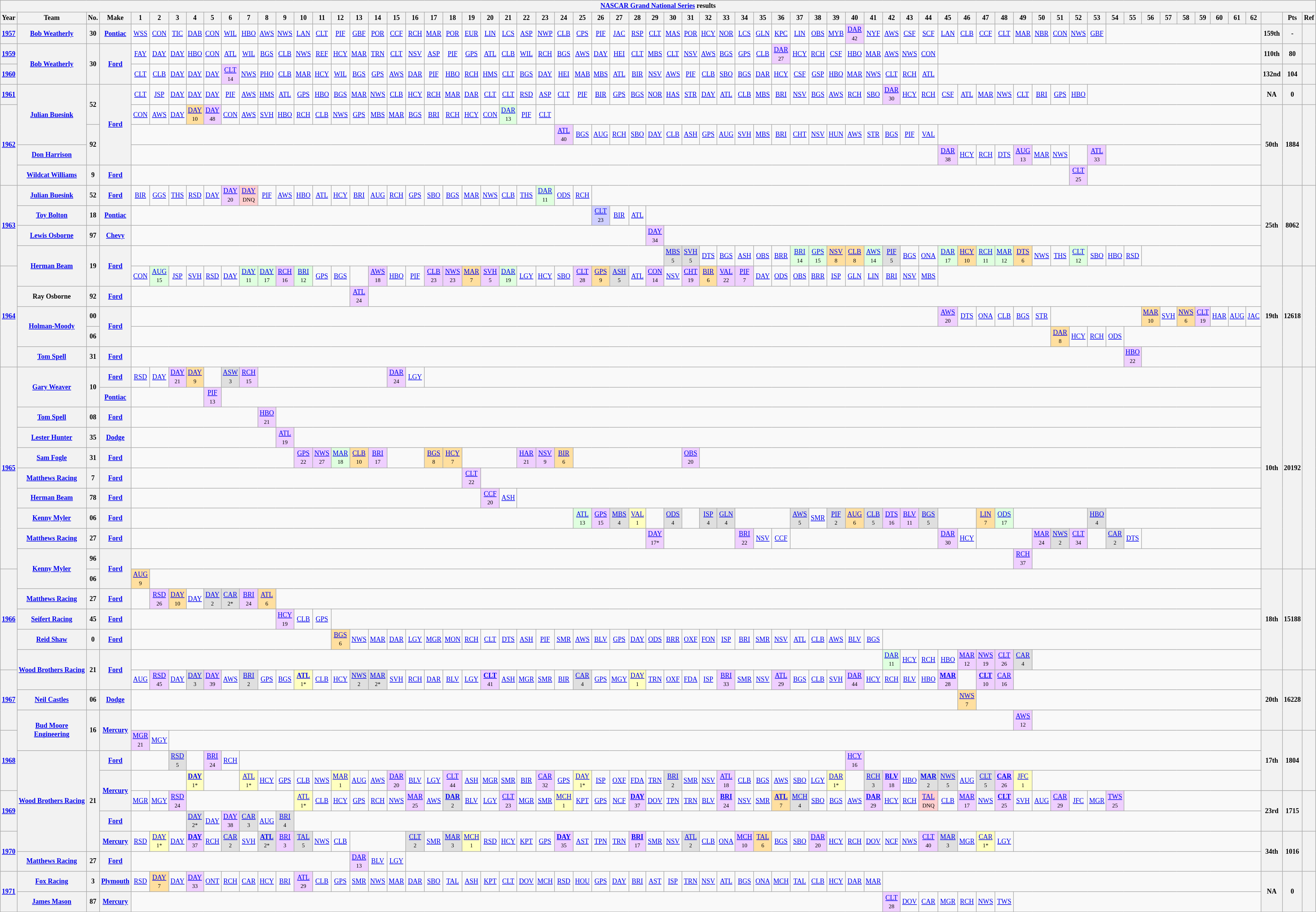<table class="wikitable" style="text-align:center; font-size:75%">
<tr>
<th colspan="69"><a href='#'>NASCAR Grand National Series</a> results</th>
</tr>
<tr>
<th>Year</th>
<th>Team</th>
<th>No.</th>
<th>Make</th>
<th>1</th>
<th>2</th>
<th>3</th>
<th>4</th>
<th>5</th>
<th>6</th>
<th>7</th>
<th>8</th>
<th>9</th>
<th>10</th>
<th>11</th>
<th>12</th>
<th>13</th>
<th>14</th>
<th>15</th>
<th>16</th>
<th>17</th>
<th>18</th>
<th>19</th>
<th>20</th>
<th>21</th>
<th>22</th>
<th>23</th>
<th>24</th>
<th>25</th>
<th>26</th>
<th>27</th>
<th>28</th>
<th>29</th>
<th>30</th>
<th>31</th>
<th>32</th>
<th>33</th>
<th>34</th>
<th>35</th>
<th>36</th>
<th>37</th>
<th>38</th>
<th>39</th>
<th>40</th>
<th>41</th>
<th>42</th>
<th>43</th>
<th>44</th>
<th>45</th>
<th>46</th>
<th>47</th>
<th>48</th>
<th>49</th>
<th>50</th>
<th>51</th>
<th>52</th>
<th>53</th>
<th>54</th>
<th>55</th>
<th>56</th>
<th>57</th>
<th>58</th>
<th>59</th>
<th>60</th>
<th>61</th>
<th>62</th>
<th></th>
<th>Pts</th>
<th>Ref</th>
</tr>
<tr>
<th><a href='#'>1957</a></th>
<th><a href='#'>Bob Weatherly</a></th>
<th>30</th>
<th><a href='#'>Pontiac</a></th>
<td><a href='#'>WSS</a></td>
<td><a href='#'>CON</a></td>
<td><a href='#'>TIC</a></td>
<td><a href='#'>DAB</a></td>
<td><a href='#'>CON</a></td>
<td><a href='#'>WIL</a></td>
<td><a href='#'>HBO</a></td>
<td><a href='#'>AWS</a></td>
<td><a href='#'>NWS</a></td>
<td><a href='#'>LAN</a></td>
<td><a href='#'>CLT</a></td>
<td><a href='#'>PIF</a></td>
<td><a href='#'>GBF</a></td>
<td><a href='#'>POR</a></td>
<td><a href='#'>CCF</a></td>
<td><a href='#'>RCH</a></td>
<td><a href='#'>MAR</a></td>
<td><a href='#'>POR</a></td>
<td><a href='#'>EUR</a></td>
<td><a href='#'>LIN</a></td>
<td><a href='#'>LCS</a></td>
<td><a href='#'>ASP</a></td>
<td><a href='#'>NWP</a></td>
<td><a href='#'>CLB</a></td>
<td><a href='#'>CPS</a></td>
<td><a href='#'>PIF</a></td>
<td><a href='#'>JAC</a></td>
<td><a href='#'>RSP</a></td>
<td><a href='#'>CLT</a></td>
<td><a href='#'>MAS</a></td>
<td><a href='#'>POR</a></td>
<td><a href='#'>HCY</a></td>
<td><a href='#'>NOR</a></td>
<td><a href='#'>LCS</a></td>
<td><a href='#'>GLN</a></td>
<td><a href='#'>KPC</a></td>
<td><a href='#'>LIN</a></td>
<td><a href='#'>OBS</a></td>
<td><a href='#'>MYB</a></td>
<td style="background:#EFCFFF;"><a href='#'>DAR</a><br><small>42</small></td>
<td><a href='#'>NYF</a></td>
<td><a href='#'>AWS</a></td>
<td><a href='#'>CSF</a></td>
<td><a href='#'>SCF</a></td>
<td><a href='#'>LAN</a></td>
<td><a href='#'>CLB</a></td>
<td><a href='#'>CCF</a></td>
<td><a href='#'>CLT</a></td>
<td><a href='#'>MAR</a></td>
<td><a href='#'>NBR</a></td>
<td><a href='#'>CON</a></td>
<td><a href='#'>NWS</a></td>
<td><a href='#'>GBF</a></td>
<td colspan=9></td>
<th>159th</th>
<th>-</th>
<th></th>
</tr>
<tr>
<th><a href='#'>1959</a></th>
<th rowspan=2><a href='#'>Bob Weatherly</a></th>
<th rowspan=2>30</th>
<th rowspan=2><a href='#'>Ford</a></th>
<td><a href='#'>FAY</a></td>
<td><a href='#'>DAY</a></td>
<td><a href='#'>DAY</a></td>
<td><a href='#'>HBO</a></td>
<td><a href='#'>CON</a></td>
<td><a href='#'>ATL</a></td>
<td><a href='#'>WIL</a></td>
<td><a href='#'>BGS</a></td>
<td><a href='#'>CLB</a></td>
<td><a href='#'>NWS</a></td>
<td><a href='#'>REF</a></td>
<td><a href='#'>HCY</a></td>
<td><a href='#'>MAR</a></td>
<td><a href='#'>TRN</a></td>
<td><a href='#'>CLT</a></td>
<td><a href='#'>NSV</a></td>
<td><a href='#'>ASP</a></td>
<td><a href='#'>PIF</a></td>
<td><a href='#'>GPS</a></td>
<td><a href='#'>ATL</a></td>
<td><a href='#'>CLB</a></td>
<td><a href='#'>WIL</a></td>
<td><a href='#'>RCH</a></td>
<td><a href='#'>BGS</a></td>
<td><a href='#'>AWS</a></td>
<td><a href='#'>DAY</a></td>
<td><a href='#'>HEI</a></td>
<td><a href='#'>CLT</a></td>
<td><a href='#'>MBS</a></td>
<td><a href='#'>CLT</a></td>
<td><a href='#'>NSV</a></td>
<td><a href='#'>AWS</a></td>
<td><a href='#'>BGS</a></td>
<td><a href='#'>GPS</a></td>
<td><a href='#'>CLB</a></td>
<td style="background:#EFCFFF;"><a href='#'>DAR</a><br><small>27</small></td>
<td><a href='#'>HCY</a></td>
<td><a href='#'>RCH</a></td>
<td><a href='#'>CSF</a></td>
<td><a href='#'>HBO</a></td>
<td><a href='#'>MAR</a></td>
<td><a href='#'>AWS</a></td>
<td><a href='#'>NWS</a></td>
<td><a href='#'>CON</a></td>
<td colspan=18></td>
<th>110th</th>
<th>80</th>
<th></th>
</tr>
<tr>
<th><a href='#'>1960</a></th>
<td><a href='#'>CLT</a></td>
<td><a href='#'>CLB</a></td>
<td><a href='#'>DAY</a></td>
<td><a href='#'>DAY</a></td>
<td><a href='#'>DAY</a></td>
<td style="background:#EFCFFF;"><a href='#'>CLT</a><br><small>14</small></td>
<td><a href='#'>NWS</a></td>
<td><a href='#'>PHO</a></td>
<td><a href='#'>CLB</a></td>
<td><a href='#'>MAR</a></td>
<td><a href='#'>HCY</a></td>
<td><a href='#'>WIL</a></td>
<td><a href='#'>BGS</a></td>
<td><a href='#'>GPS</a></td>
<td><a href='#'>AWS</a></td>
<td><a href='#'>DAR</a></td>
<td><a href='#'>PIF</a></td>
<td><a href='#'>HBO</a></td>
<td><a href='#'>RCH</a></td>
<td><a href='#'>HMS</a></td>
<td><a href='#'>CLT</a></td>
<td><a href='#'>BGS</a></td>
<td><a href='#'>DAY</a></td>
<td><a href='#'>HEI</a></td>
<td><a href='#'>MAB</a></td>
<td><a href='#'>MBS</a></td>
<td><a href='#'>ATL</a></td>
<td><a href='#'>BIR</a></td>
<td><a href='#'>NSV</a></td>
<td><a href='#'>AWS</a></td>
<td><a href='#'>PIF</a></td>
<td><a href='#'>CLB</a></td>
<td><a href='#'>SBO</a></td>
<td><a href='#'>BGS</a></td>
<td><a href='#'>DAR</a></td>
<td><a href='#'>HCY</a></td>
<td><a href='#'>CSF</a></td>
<td><a href='#'>GSP</a></td>
<td><a href='#'>HBO</a></td>
<td><a href='#'>MAR</a></td>
<td><a href='#'>NWS</a></td>
<td><a href='#'>CLT</a></td>
<td><a href='#'>RCH</a></td>
<td><a href='#'>ATL</a></td>
<td colspan=18></td>
<th>132nd</th>
<th>104</th>
<th></th>
</tr>
<tr>
<th><a href='#'>1961</a></th>
<th rowspan=3><a href='#'>Julian Buesink</a></th>
<th rowspan=2>52</th>
<th rowspan=4><a href='#'>Ford</a></th>
<td><a href='#'>CLT</a></td>
<td><a href='#'>JSP</a></td>
<td><a href='#'>DAY</a></td>
<td><a href='#'>DAY</a></td>
<td><a href='#'>DAY</a></td>
<td><a href='#'>PIF</a></td>
<td><a href='#'>AWS</a></td>
<td><a href='#'>HMS</a></td>
<td><a href='#'>ATL</a></td>
<td><a href='#'>GPS</a></td>
<td><a href='#'>HBO</a></td>
<td><a href='#'>BGS</a></td>
<td><a href='#'>MAR</a></td>
<td><a href='#'>NWS</a></td>
<td><a href='#'>CLB</a></td>
<td><a href='#'>HCY</a></td>
<td><a href='#'>RCH</a></td>
<td><a href='#'>MAR</a></td>
<td><a href='#'>DAR</a></td>
<td><a href='#'>CLT</a></td>
<td><a href='#'>CLT</a></td>
<td><a href='#'>RSD</a></td>
<td><a href='#'>ASP</a></td>
<td><a href='#'>CLT</a></td>
<td><a href='#'>PIF</a></td>
<td><a href='#'>BIR</a></td>
<td><a href='#'>GPS</a></td>
<td><a href='#'>BGS</a></td>
<td><a href='#'>NOR</a></td>
<td><a href='#'>HAS</a></td>
<td><a href='#'>STR</a></td>
<td><a href='#'>DAY</a></td>
<td><a href='#'>ATL</a></td>
<td><a href='#'>CLB</a></td>
<td><a href='#'>MBS</a></td>
<td><a href='#'>BRI</a></td>
<td><a href='#'>NSV</a></td>
<td><a href='#'>BGS</a></td>
<td><a href='#'>AWS</a></td>
<td><a href='#'>RCH</a></td>
<td><a href='#'>SBO</a></td>
<td style="background:#EFCFFF;"><a href='#'>DAR</a><br><small>30</small></td>
<td><a href='#'>HCY</a></td>
<td><a href='#'>RCH</a></td>
<td><a href='#'>CSF</a></td>
<td><a href='#'>ATL</a></td>
<td><a href='#'>MAR</a></td>
<td><a href='#'>NWS</a></td>
<td><a href='#'>CLT</a></td>
<td><a href='#'>BRI</a></td>
<td><a href='#'>GPS</a></td>
<td><a href='#'>HBO</a></td>
<td colspan=10></td>
<th>NA</th>
<th>0</th>
<th></th>
</tr>
<tr>
<th rowspan=4><a href='#'>1962</a></th>
<td><a href='#'>CON</a></td>
<td><a href='#'>AWS</a></td>
<td><a href='#'>DAY</a></td>
<td style="background:#FFDF9F;"><a href='#'>DAY</a><br><small>10</small></td>
<td style="background:#EFCFFF;"><a href='#'>DAY</a><br><small>48</small></td>
<td><a href='#'>CON</a></td>
<td><a href='#'>AWS</a></td>
<td><a href='#'>SVH</a></td>
<td><a href='#'>HBO</a></td>
<td><a href='#'>RCH</a></td>
<td><a href='#'>CLB</a></td>
<td><a href='#'>NWS</a></td>
<td><a href='#'>GPS</a></td>
<td><a href='#'>MBS</a></td>
<td><a href='#'>MAR</a></td>
<td><a href='#'>BGS</a></td>
<td><a href='#'>BRI</a></td>
<td><a href='#'>RCH</a></td>
<td><a href='#'>HCY</a></td>
<td><a href='#'>CON</a></td>
<td style="background:#DFFFDF;"><a href='#'>DAR</a><br><small>13</small></td>
<td><a href='#'>PIF</a></td>
<td><a href='#'>CLT</a></td>
<td colspan=39></td>
<th rowspan=4>50th</th>
<th rowspan=4>1884</th>
<th rowspan=4></th>
</tr>
<tr>
<th rowspan=2>92</th>
<td colspan=23></td>
<td style="background:#EFCFFF;"><a href='#'>ATL</a><br><small>40</small></td>
<td><a href='#'>BGS</a></td>
<td><a href='#'>AUG</a></td>
<td><a href='#'>RCH</a></td>
<td><a href='#'>SBO</a></td>
<td><a href='#'>DAY</a></td>
<td><a href='#'>CLB</a></td>
<td><a href='#'>ASH</a></td>
<td><a href='#'>GPS</a></td>
<td><a href='#'>AUG</a></td>
<td><a href='#'>SVH</a></td>
<td><a href='#'>MBS</a></td>
<td><a href='#'>BRI</a></td>
<td><a href='#'>CHT</a></td>
<td><a href='#'>NSV</a></td>
<td><a href='#'>HUN</a></td>
<td><a href='#'>AWS</a></td>
<td><a href='#'>STR</a></td>
<td><a href='#'>BGS</a></td>
<td><a href='#'>PIF</a></td>
<td><a href='#'>VAL</a></td>
<td colspan=18></td>
</tr>
<tr>
<th><a href='#'>Don Harrison</a></th>
<td colspan=44></td>
<td style="background:#EFCFFF;"><a href='#'>DAR</a><br><small>38</small></td>
<td><a href='#'>HCY</a></td>
<td><a href='#'>RCH</a></td>
<td><a href='#'>DTS</a></td>
<td style="background:#EFCFFF;"><a href='#'>AUG</a><br><small>13</small></td>
<td><a href='#'>MAR</a></td>
<td><a href='#'>NWS</a></td>
<td></td>
<td style="background:#EFCFFF;"><a href='#'>ATL</a><br><small>33</small></td>
<td colspan=9></td>
</tr>
<tr>
<th><a href='#'>Wildcat Williams</a></th>
<th>9</th>
<th><a href='#'>Ford</a></th>
<td colspan=51></td>
<td style="background:#EFCFFF;"><a href='#'>CLT</a><br><small>25</small></td>
<td colspan=10></td>
</tr>
<tr>
<th rowspan=4><a href='#'>1963</a></th>
<th><a href='#'>Julian Buesink</a></th>
<th>52</th>
<th><a href='#'>Ford</a></th>
<td><a href='#'>BIR</a></td>
<td><a href='#'>GGS</a></td>
<td><a href='#'>THS</a></td>
<td><a href='#'>RSD</a></td>
<td><a href='#'>DAY</a></td>
<td style="background:#EFCFFF;"><a href='#'>DAY</a><br><small>20</small></td>
<td style="background:#FFCFCF;"><a href='#'>DAY</a><br><small>DNQ</small></td>
<td><a href='#'>PIF</a></td>
<td><a href='#'>AWS</a></td>
<td><a href='#'>HBO</a></td>
<td><a href='#'>ATL</a></td>
<td><a href='#'>HCY</a></td>
<td><a href='#'>BRI</a></td>
<td><a href='#'>AUG</a></td>
<td><a href='#'>RCH</a></td>
<td><a href='#'>GPS</a></td>
<td><a href='#'>SBO</a></td>
<td><a href='#'>BGS</a></td>
<td><a href='#'>MAR</a></td>
<td><a href='#'>NWS</a></td>
<td><a href='#'>CLB</a></td>
<td><a href='#'>THS</a></td>
<td style="background:#DFFFDF;"><a href='#'>DAR</a><br><small>11</small></td>
<td><a href='#'>ODS</a></td>
<td><a href='#'>RCH</a></td>
<td colspan=37></td>
<th rowspan=4>25th</th>
<th rowspan=4>8062</th>
<th rowspan=4></th>
</tr>
<tr>
<th><a href='#'>Toy Bolton</a></th>
<th>18</th>
<th><a href='#'>Pontiac</a></th>
<td colspan=25></td>
<td style="background:#CFCFFF;"><a href='#'>CLT</a><br><small>23</small></td>
<td><a href='#'>BIR</a></td>
<td><a href='#'>ATL</a></td>
<td colspan=34></td>
</tr>
<tr>
<th><a href='#'>Lewis Osborne</a></th>
<th>97</th>
<th><a href='#'>Chevy</a></th>
<td colspan=28></td>
<td style="background:#EFCFFF;"><a href='#'>DAY</a><br><small>34</small></td>
<td colspan=33></td>
</tr>
<tr>
<th rowspan=2><a href='#'>Herman Beam</a></th>
<th rowspan=2>19</th>
<th rowspan=2><a href='#'>Ford</a></th>
<td colspan=29></td>
<td style="background:#DFDFDF;"><a href='#'>MBS</a><br><small>5</small></td>
<td style="background:#DFDFDF;"><a href='#'>SVH</a><br><small>5</small></td>
<td><a href='#'>DTS</a></td>
<td><a href='#'>BGS</a></td>
<td><a href='#'>ASH</a></td>
<td><a href='#'>OBS</a></td>
<td><a href='#'>BRR</a></td>
<td style="background:#DFFFDF;"><a href='#'>BRI</a><br><small>14</small></td>
<td style="background:#DFFFDF;"><a href='#'>GPS</a><br><small>15</small></td>
<td style="background:#FFDF9F;"><a href='#'>NSV</a><br><small>8</small></td>
<td style="background:#FFDF9F;"><a href='#'>CLB</a><br><small>8</small></td>
<td style="background:#DFFFDF;"><a href='#'>AWS</a><br><small>14</small></td>
<td style="background:#DFDFDF;"><a href='#'>PIF</a><br><small>5</small></td>
<td><a href='#'>BGS</a></td>
<td><a href='#'>ONA</a></td>
<td style="background:#DFFFDF;"><a href='#'>DAR</a><br><small>17</small></td>
<td style="background:#FFDF9F;"><a href='#'>HCY</a><br><small>10</small></td>
<td style="background:#DFFFDF;"><a href='#'>RCH</a><br><small>11</small></td>
<td style="background:#DFFFDF;"><a href='#'>MAR</a><br><small>12</small></td>
<td style="background:#FFDF9F;"><a href='#'>DTS</a><br><small>6</small></td>
<td><a href='#'>NWS</a></td>
<td><a href='#'>THS</a></td>
<td style="background:#DFFFDF;"><a href='#'>CLT</a><br><small>12</small></td>
<td><a href='#'>SBO</a></td>
<td><a href='#'>HBO</a></td>
<td><a href='#'>RSD</a></td>
<td colspan=7></td>
</tr>
<tr>
<th rowspan=5><a href='#'>1964</a></th>
<td><a href='#'>CON</a></td>
<td style="background:#DFFFDF;"><a href='#'>AUG</a><br><small>15</small></td>
<td><a href='#'>JSP</a></td>
<td><a href='#'>SVH</a></td>
<td><a href='#'>RSD</a></td>
<td><a href='#'>DAY</a></td>
<td style="background:#DFFFDF;"><a href='#'>DAY</a><br><small>11</small></td>
<td style="background:#DFFFDF;"><a href='#'>DAY</a><br><small>17</small></td>
<td style="background:#EFCFFF;"><a href='#'>RCH</a><br><small>16</small></td>
<td style="background:#DFFFDF;"><a href='#'>BRI</a><br><small>12</small></td>
<td><a href='#'>GPS</a></td>
<td><a href='#'>BGS</a></td>
<td></td>
<td style="background:#EFCFFF;"><a href='#'>AWS</a><br><small>18</small></td>
<td><a href='#'>HBO</a></td>
<td><a href='#'>PIF</a></td>
<td style="background:#EFCFFF;"><a href='#'>CLB</a><br><small>23</small></td>
<td style="background:#EFCFFF;"><a href='#'>NWS</a><br><small>23</small></td>
<td style="background:#FFDF9F;"><a href='#'>MAR</a><br><small>7</small></td>
<td style="background:#EFCFFF;"><a href='#'>SVH</a><br><small>5</small></td>
<td style="background:#DFFFDF;"><a href='#'>DAR</a><br><small>19</small></td>
<td><a href='#'>LGY</a></td>
<td><a href='#'>HCY</a></td>
<td><a href='#'>SBO</a></td>
<td style="background:#EFCFFF;"><a href='#'>CLT</a><br><small>28</small></td>
<td style="background:#FFDF9F;"><a href='#'>GPS</a><br><small>9</small></td>
<td style="background:#DFDFDF;"><a href='#'>ASH</a><br><small>5</small></td>
<td><a href='#'>ATL</a></td>
<td style="background:#EFCFFF;"><a href='#'>CON</a><br><small>14</small></td>
<td><a href='#'>NSV</a></td>
<td style="background:#EFCFFF;"><a href='#'>CHT</a><br><small>19</small></td>
<td style="background:#FFDF9F;"><a href='#'>BIR</a><br><small>6</small></td>
<td style="background:#EFCFFF;"><a href='#'>VAL</a><br><small>22</small></td>
<td style="background:#EFCFFF;"><a href='#'>PIF</a><br><small>7</small></td>
<td><a href='#'>DAY</a></td>
<td><a href='#'>ODS</a></td>
<td><a href='#'>OBS</a></td>
<td><a href='#'>BRR</a></td>
<td><a href='#'>ISP</a></td>
<td><a href='#'>GLN</a></td>
<td><a href='#'>LIN</a></td>
<td><a href='#'>BRI</a></td>
<td><a href='#'>NSV</a></td>
<td><a href='#'>MBS</a></td>
<td colspan=18></td>
<th rowspan=5>19th</th>
<th rowspan=5>12618</th>
<th rowspan=5></th>
</tr>
<tr>
<th>Ray Osborne</th>
<th>92</th>
<th><a href='#'>Ford</a></th>
<td colspan=12></td>
<td style="background:#EFCFFF;"><a href='#'>ATL</a><br><small>24</small></td>
<td colspan=49></td>
</tr>
<tr>
<th rowspan=2><a href='#'>Holman-Moody</a></th>
<th>00</th>
<th rowspan=2><a href='#'>Ford</a></th>
<td colspan=44></td>
<td style="background:#EFCFFF;"><a href='#'>AWS</a><br><small>20</small></td>
<td><a href='#'>DTS</a></td>
<td><a href='#'>ONA</a></td>
<td><a href='#'>CLB</a></td>
<td><a href='#'>BGS</a></td>
<td><a href='#'>STR</a></td>
<td colspan=5></td>
<td style="background:#FFDF9F;"><a href='#'>MAR</a><br><small>10</small></td>
<td><a href='#'>SVH</a></td>
<td style="background:#FFDF9F;"><a href='#'>NWS</a><br><small>6</small></td>
<td style="background:#EFCFFF;"><a href='#'>CLT</a><br><small>19</small></td>
<td><a href='#'>HAR</a></td>
<td><a href='#'>AUG</a></td>
<td><a href='#'>JAC</a></td>
</tr>
<tr>
<th>06</th>
<td colspan=50></td>
<td style="background:#FFDF9F;"><a href='#'>DAR</a><br><small>8</small></td>
<td><a href='#'>HCY</a></td>
<td><a href='#'>RCH</a></td>
<td><a href='#'>ODS</a></td>
<td colspan=8></td>
</tr>
<tr>
<th><a href='#'>Tom Spell</a></th>
<th>31</th>
<th><a href='#'>Ford</a></th>
<td colspan=54></td>
<td style="background:#EFCFFF;"><a href='#'>HBO</a><br><small>22</small></td>
<td colspan=7></td>
</tr>
<tr>
<th rowspan=10><a href='#'>1965</a></th>
<th rowspan=2><a href='#'>Gary Weaver</a></th>
<th rowspan=2>10</th>
<th><a href='#'>Ford</a></th>
<td><a href='#'>RSD</a></td>
<td><a href='#'>DAY</a></td>
<td style="background:#EFCFFF;"><a href='#'>DAY</a><br><small>21</small></td>
<td style="background:#FFDF9F;"><a href='#'>DAY</a><br><small>9</small></td>
<td></td>
<td style="background:#DFDFDF;"><a href='#'>ASW</a><br><small>3</small></td>
<td style="background:#EFCFFF;"><a href='#'>RCH</a><br><small>15</small></td>
<td colspan=7></td>
<td style="background:#EFCFFF;"><a href='#'>DAR</a><br><small>24</small></td>
<td><a href='#'>LGY</a></td>
<td colspan=46></td>
<th rowspan=10>10th</th>
<th rowspan=10>20192</th>
<th rowspan=10></th>
</tr>
<tr>
<th><a href='#'>Pontiac</a></th>
<td colspan=4></td>
<td style="background:#EFCFFF;"><a href='#'>PIF</a><br><small>13</small></td>
<td colspan=57></td>
</tr>
<tr>
<th><a href='#'>Tom Spell</a></th>
<th>08</th>
<th><a href='#'>Ford</a></th>
<td colspan=7></td>
<td style="background:#EFCFFF;"><a href='#'>HBO</a><br><small>21</small></td>
<td colspan=54></td>
</tr>
<tr>
<th><a href='#'>Lester Hunter</a></th>
<th>35</th>
<th><a href='#'>Dodge</a></th>
<td colspan=8></td>
<td style="background:#EFCFFF;"><a href='#'>ATL</a><br><small>19</small></td>
<td colspan=53></td>
</tr>
<tr>
<th><a href='#'>Sam Fogle</a></th>
<th>31</th>
<th><a href='#'>Ford</a></th>
<td colspan=9></td>
<td style="background:#EFCFFF;"><a href='#'>GPS</a><br><small>22</small></td>
<td style="background:#EFCFFF;"><a href='#'>NWS</a><br><small>27</small></td>
<td style="background:#DFFFDF;"><a href='#'>MAR</a><br><small>18</small></td>
<td style="background:#FFDF9F;"><a href='#'>CLB</a><br><small>10</small></td>
<td style="background:#EFCFFF;"><a href='#'>BRI</a><br><small>17</small></td>
<td colspan=2></td>
<td style="background:#FFDF9F;"><a href='#'>BGS</a><br><small>8</small></td>
<td style="background:#FFDF9F;"><a href='#'>HCY</a><br><small>7</small></td>
<td colspan=3></td>
<td style="background:#EFCFFF;"><a href='#'>HAR</a><br><small>21</small></td>
<td style="background:#EFCFFF;"><a href='#'>NSV</a><br><small>9</small></td>
<td style="background:#FFDF9F;"><a href='#'>BIR</a><br><small>6</small></td>
<td colspan=6></td>
<td style="background:#EFCFFF;"><a href='#'>OBS</a><br><small>20</small></td>
<td colspan=31></td>
</tr>
<tr>
<th><a href='#'>Matthews Racing</a></th>
<th>7</th>
<th><a href='#'>Ford</a></th>
<td colspan=18></td>
<td style="background:#EFCFFF;"><a href='#'>CLT</a><br><small>22</small></td>
<td colspan=43></td>
</tr>
<tr>
<th><a href='#'>Herman Beam</a></th>
<th>78</th>
<th><a href='#'>Ford</a></th>
<td colspan=19></td>
<td style="background:#EFCFFF;"><a href='#'>CCF</a><br><small>20</small></td>
<td><a href='#'>ASH</a></td>
<td colspan=41></td>
</tr>
<tr>
<th><a href='#'>Kenny Myler</a></th>
<th>06</th>
<th><a href='#'>Ford</a></th>
<td colspan=24></td>
<td style="background:#DFFFDF;"><a href='#'>ATL</a><br><small>13</small></td>
<td style="background:#EFCFFF;"><a href='#'>GPS</a><br><small>15</small></td>
<td style="background:#DFDFDF;"><a href='#'>MBS</a><br><small>4</small></td>
<td style="background:#FFFFBF;"><a href='#'>VAL</a><br><small>1</small></td>
<td></td>
<td style="background:#DFDFDF;"><a href='#'>ODS</a><br><small>4</small></td>
<td></td>
<td style="background:#DFDFDF;"><a href='#'>ISP</a><br><small>4</small></td>
<td style="background:#DFDFDF;"><a href='#'>GLN</a><br><small>4</small></td>
<td colspan=3></td>
<td style="background:#DFDFDF;"><a href='#'>AWS</a><br><small>5</small></td>
<td><a href='#'>SMR</a></td>
<td style="background:#DFDFDF;"><a href='#'>PIF</a><br><small>2</small></td>
<td style="background:#FFDF9F;"><a href='#'>AUG</a><br><small>6</small></td>
<td style="background:#DFDFDF;"><a href='#'>CLB</a><br><small>5</small></td>
<td style="background:#EFCFFF;"><a href='#'>DTS</a><br><small>16</small></td>
<td style="background:#EFCFFF;"><a href='#'>BLV</a><br><small>11</small></td>
<td style="background:#DFDFDF;"><a href='#'>BGS</a><br><small>5</small></td>
<td colspan=2></td>
<td style="background:#FFDF9F;"><a href='#'>LIN</a><br><small>7</small></td>
<td style="background:#DFFFDF;"><a href='#'>ODS</a><br><small>17</small></td>
<td colspan=4></td>
<td style="background:#DFDFDF;"><a href='#'>HBO</a><br><small>4</small></td>
<td colspan=9></td>
</tr>
<tr>
<th><a href='#'>Matthews Racing</a></th>
<th>27</th>
<th><a href='#'>Ford</a></th>
<td colspan=28></td>
<td style="background:#EFCFFF;"><a href='#'>DAY</a><br><small>17*</small></td>
<td colspan=4></td>
<td style="background:#EFCFFF;"><a href='#'>BRI</a><br><small>22</small></td>
<td><a href='#'>NSV</a></td>
<td><a href='#'>CCF</a></td>
<td colspan=8></td>
<td style="background:#EFCFFF;"><a href='#'>DAR</a><br><small>30</small></td>
<td><a href='#'>HCY</a></td>
<td colspan=3></td>
<td style="background:#EFCFFF;"><a href='#'>MAR</a><br><small>24</small></td>
<td style="background:#DFDFDF;"><a href='#'>NWS</a><br><small>2</small></td>
<td style="background:#EFCFFF;"><a href='#'>CLT</a><br><small>34</small></td>
<td></td>
<td style="background:#DFDFDF;"><a href='#'>CAR</a><br><small>2</small></td>
<td><a href='#'>DTS</a></td>
<td colspan=7></td>
</tr>
<tr>
<th rowspan=2><a href='#'>Kenny Myler</a></th>
<th>96</th>
<th rowspan=2><a href='#'>Ford</a></th>
<td colspan=48></td>
<td style="background:#EFCFFF;"><a href='#'>RCH</a><br><small>37</small></td>
<td colspan=13></td>
</tr>
<tr>
<th rowspan=5><a href='#'>1966</a></th>
<th>06</th>
<td style="background:#FFDF9F;"><a href='#'>AUG</a><br><small>9</small></td>
<td colspan=61></td>
<th rowspan=5>18th</th>
<th rowspan=5>15188</th>
<th rowspan=5></th>
</tr>
<tr>
<th><a href='#'>Matthews Racing</a></th>
<th>27</th>
<th><a href='#'>Ford</a></th>
<td></td>
<td style="background:#EFCFFF;"><a href='#'>RSD</a><br><small>26</small></td>
<td style="background:#FFDF9F;"><a href='#'>DAY</a><br><small>10</small></td>
<td><a href='#'>DAY</a></td>
<td style="background:#DFDFDF;"><a href='#'>DAY</a><br><small>2</small></td>
<td style="background:#DFDFDF;"><a href='#'>CAR</a><br><small>2*</small></td>
<td style="background:#EFCFFF;"><a href='#'>BRI</a><br><small>24</small></td>
<td style="background:#FFDF9F;"><a href='#'>ATL</a><br><small>6</small></td>
<td colspan=54></td>
</tr>
<tr>
<th><a href='#'>Seifert Racing</a></th>
<th>45</th>
<th><a href='#'>Ford</a></th>
<td colspan=8></td>
<td style="background:#EFCFFF;"><a href='#'>HCY</a><br><small>19</small></td>
<td><a href='#'>CLB</a></td>
<td><a href='#'>GPS</a></td>
<td colspan=51></td>
</tr>
<tr>
<th><a href='#'>Reid Shaw</a></th>
<th>0</th>
<th><a href='#'>Ford</a></th>
<td colspan=11></td>
<td style="background:#FFDF9F;"><a href='#'>BGS</a><br><small>6</small></td>
<td><a href='#'>NWS</a></td>
<td><a href='#'>MAR</a></td>
<td><a href='#'>DAR</a></td>
<td><a href='#'>LGY</a></td>
<td><a href='#'>MGR</a></td>
<td><a href='#'>MON</a></td>
<td><a href='#'>RCH</a></td>
<td><a href='#'>CLT</a></td>
<td><a href='#'>DTS</a></td>
<td><a href='#'>ASH</a></td>
<td><a href='#'>PIF</a></td>
<td><a href='#'>SMR</a></td>
<td><a href='#'>AWS</a></td>
<td><a href='#'>BLV</a></td>
<td><a href='#'>GPS</a></td>
<td><a href='#'>DAY</a></td>
<td><a href='#'>ODS</a></td>
<td><a href='#'>BRR</a></td>
<td><a href='#'>OXF</a></td>
<td><a href='#'>FON</a></td>
<td><a href='#'>ISP</a></td>
<td><a href='#'>BRI</a></td>
<td><a href='#'>SMR</a></td>
<td><a href='#'>NSV</a></td>
<td><a href='#'>ATL</a></td>
<td><a href='#'>CLB</a></td>
<td><a href='#'>AWS</a></td>
<td><a href='#'>BLV</a></td>
<td><a href='#'>BGS</a></td>
<td colspan=21></td>
</tr>
<tr>
<th rowspan=2><a href='#'>Wood Brothers Racing</a></th>
<th rowspan=2>21</th>
<th rowspan=2><a href='#'>Ford</a></th>
<td colspan=41></td>
<td style="background:#DFFFDF;"><a href='#'>DAR</a><br><small>11</small></td>
<td><a href='#'>HCY</a></td>
<td><a href='#'>RCH</a></td>
<td><a href='#'>HBO</a></td>
<td style="background:#EFCFFF;"><a href='#'>MAR</a><br><small>12</small></td>
<td style="background:#EFCFFF;"><a href='#'>NWS</a><br><small>19</small></td>
<td style="background:#EFCFFF;"><a href='#'>CLT</a><br><small>26</small></td>
<td style="background:#DFDFDF;"><a href='#'>CAR</a><br><small>4</small></td>
<td colspan=13></td>
</tr>
<tr>
<th rowspan=3><a href='#'>1967</a></th>
<td><a href='#'>AUG</a></td>
<td style="background:#EFCFFF;"><a href='#'>RSD</a><br><small>45</small></td>
<td><a href='#'>DAY</a></td>
<td style="background:#DFDFDF;"><a href='#'>DAY</a><br><small>3</small></td>
<td style="background:#EFCFFF;"><a href='#'>DAY</a><br><small>39</small></td>
<td><a href='#'>AWS</a></td>
<td style="background:#DFDFDF;"><a href='#'>BRI</a><br><small>2</small></td>
<td><a href='#'>GPS</a></td>
<td><a href='#'>BGS</a></td>
<td style="background:#FFFFBF;"><strong><a href='#'>ATL</a></strong><br><small>1*</small></td>
<td><a href='#'>CLB</a></td>
<td><a href='#'>HCY</a></td>
<td style="background:#DFDFDF;"><a href='#'>NWS</a><br><small>2</small></td>
<td style="background:#DFDFDF;"><a href='#'>MAR</a><br><small>2*</small></td>
<td><a href='#'>SVH</a></td>
<td><a href='#'>RCH</a></td>
<td><a href='#'>DAR</a></td>
<td><a href='#'>BLV</a></td>
<td><a href='#'>LGY</a></td>
<td style="background:#EFCFFF;"><strong><a href='#'>CLT</a></strong><br><small>41</small></td>
<td><a href='#'>ASH</a></td>
<td><a href='#'>MGR</a></td>
<td><a href='#'>SMR</a></td>
<td><a href='#'>BIR</a></td>
<td style="background:#DFDFDF;"><a href='#'>CAR</a><br><small>4</small></td>
<td><a href='#'>GPS</a></td>
<td><a href='#'>MGY</a></td>
<td style="background:#FFFFBF;"><a href='#'>DAY</a><br><small>1</small></td>
<td><a href='#'>TRN</a></td>
<td><a href='#'>OXF</a></td>
<td><a href='#'>FDA</a></td>
<td><a href='#'>ISP</a></td>
<td style="background:#EFCFFF;"><a href='#'>BRI</a><br><small>33</small></td>
<td><a href='#'>SMR</a></td>
<td><a href='#'>NSV</a></td>
<td style="background:#EFCFFF;"><a href='#'>ATL</a><br><small>29</small></td>
<td><a href='#'>BGS</a></td>
<td><a href='#'>CLB</a></td>
<td><a href='#'>SVH</a></td>
<td style="background:#EFCFFF;"><a href='#'>DAR</a><br><small>44</small></td>
<td><a href='#'>HCY</a></td>
<td><a href='#'>RCH</a></td>
<td><a href='#'>BLV</a></td>
<td><a href='#'>HBO</a></td>
<td style="background:#EFCFFF;"><strong><a href='#'>MAR</a></strong><br><small>28</small></td>
<td></td>
<td style="background:#EFCFFF;"><strong><a href='#'>CLT</a></strong><br><small>10</small></td>
<td style="background:#EFCFFF;"><a href='#'>CAR</a><br><small>16</small></td>
<td colspan=14></td>
<th rowspan=3>20th</th>
<th rowspan=3>16228</th>
<th rowspan=3></th>
</tr>
<tr>
<th><a href='#'>Neil Castles</a></th>
<th>06</th>
<th><a href='#'>Dodge</a></th>
<td colspan=45></td>
<td style="background:#FFDF9F;"><a href='#'>NWS</a><br><small>7</small></td>
<td colspan=16></td>
</tr>
<tr>
<th rowspan=2><a href='#'>Bud Moore Engineering</a></th>
<th rowspan=2>16</th>
<th rowspan=2><a href='#'>Mercury</a></th>
<td colspan=48></td>
<td style="background:#EFCFFF;"><a href='#'>AWS</a><br><small>12</small></td>
<td colspan=13></td>
</tr>
<tr>
<th rowspan=3><a href='#'>1968</a></th>
<td style="background:#EFCFFF;"><a href='#'>MGR</a><br><small>21</small></td>
<td><a href='#'>MGY</a></td>
<td colspan=60></td>
<th rowspan=3>17th</th>
<th rowspan=3>1804</th>
<th rowspan=3></th>
</tr>
<tr>
<th rowspan=5 nowrap><a href='#'>Wood Brothers Racing</a></th>
<th rowspan=5>21</th>
<th><a href='#'>Ford</a></th>
<td colspan=2></td>
<td style="background:#DFDFDF;"><a href='#'>RSD</a><br><small>5</small></td>
<td></td>
<td style="background:#EFCFFF;"><a href='#'>BRI</a><br><small>24</small></td>
<td><a href='#'>RCH</a></td>
<td colspan=33></td>
<td style="background:#EFCFFF;"><a href='#'>HCY</a><br><small>16</small></td>
<td colspan=22></td>
</tr>
<tr>
<th rowspan=2><a href='#'>Mercury</a></th>
<td colspan=3></td>
<td style="background:#FFFFBF;"><strong><a href='#'>DAY</a></strong><br><small>1*</small></td>
<td colspan=2></td>
<td style="background:#FFFFBF;"><a href='#'>ATL</a><br><small>1*</small></td>
<td><a href='#'>HCY</a></td>
<td><a href='#'>GPS</a></td>
<td><a href='#'>CLB</a></td>
<td><a href='#'>NWS</a></td>
<td style="background:#FFFFBF;"><a href='#'>MAR</a><br><small>1</small></td>
<td><a href='#'>AUG</a></td>
<td><a href='#'>AWS</a></td>
<td style="background:#EFCFFF;"><a href='#'>DAR</a><br><small>20</small></td>
<td><a href='#'>BLV</a></td>
<td><a href='#'>LGY</a></td>
<td style="background:#EFCFFF;"><a href='#'>CLT</a><br><small>44</small></td>
<td><a href='#'>ASH</a></td>
<td><a href='#'>MGR</a></td>
<td><a href='#'>SMR</a></td>
<td><a href='#'>BIR</a></td>
<td style="background:#EFCFFF;"><a href='#'>CAR</a><br><small>32</small></td>
<td><a href='#'>GPS</a></td>
<td style="background:#FFFFBF;"><a href='#'>DAY</a><br><small>1*</small></td>
<td><a href='#'>ISP</a></td>
<td><a href='#'>OXF</a></td>
<td><a href='#'>FDA</a></td>
<td><a href='#'>TRN</a></td>
<td style="background:#DFDFDF;"><a href='#'>BRI</a><br><small>2</small></td>
<td><a href='#'>SMR</a></td>
<td><a href='#'>NSV</a></td>
<td style="background:#EFCFFF;"><a href='#'>ATL</a><br><small>18</small></td>
<td><a href='#'>CLB</a></td>
<td><a href='#'>BGS</a></td>
<td><a href='#'>AWS</a></td>
<td><a href='#'>SBO</a></td>
<td><a href='#'>LGY</a></td>
<td style="background:#FFFFBF;"><a href='#'>DAR</a><br><small>1*</small></td>
<td></td>
<td style="background:#DFDFDF;"><a href='#'>RCH</a><br><small>3</small></td>
<td style="background:#EFCFFF;"><strong><a href='#'>BLV</a></strong><br><small>18</small></td>
<td><a href='#'>HBO</a></td>
<td style="background:#DFDFDF;"><strong><a href='#'>MAR</a></strong><br><small>2</small></td>
<td style="background:#DFDFDF;"><a href='#'>NWS</a><br><small>5</small></td>
<td><a href='#'>AUG</a></td>
<td style="background:#DFDFDF;"><a href='#'>CLT</a><br><small>5</small></td>
<td style="background:#EFCFFF;"><strong><a href='#'>CAR</a></strong><br><small>26</small></td>
<td style="background:#FFFFBF;"><a href='#'>JFC</a><br><small>1</small></td>
<td colspan=13></td>
</tr>
<tr>
<th rowspan=2><a href='#'>1969</a></th>
<td><a href='#'>MGR</a></td>
<td><a href='#'>MGY</a></td>
<td style="background:#EFCFFF;"><a href='#'>RSD</a><br><small>24</small></td>
<td colspan=6></td>
<td style="background:#FFFFBF;"><a href='#'>ATL</a><br><small>1*</small></td>
<td><a href='#'>CLB</a></td>
<td><a href='#'>HCY</a></td>
<td><a href='#'>GPS</a></td>
<td><a href='#'>RCH</a></td>
<td><a href='#'>NWS</a></td>
<td style="background:#EFCFFF;"><a href='#'>MAR</a><br><small>25</small></td>
<td><a href='#'>AWS</a></td>
<td style="background:#DFDFDF;"><strong><a href='#'>DAR</a></strong><br><small>2</small></td>
<td><a href='#'>BLV</a></td>
<td><a href='#'>LGY</a></td>
<td style="background:#EFCFFF;"><a href='#'>CLT</a><br><small>23</small></td>
<td><a href='#'>MGR</a></td>
<td><a href='#'>SMR</a></td>
<td style="background:#FFFFBF;"><a href='#'>MCH</a><br><small>1</small></td>
<td><a href='#'>KPT</a></td>
<td><a href='#'>GPS</a></td>
<td><a href='#'>NCF</a></td>
<td style="background:#EFCFFF;"><strong><a href='#'>DAY</a></strong><br><small>37</small></td>
<td><a href='#'>DOV</a></td>
<td><a href='#'>TPN</a></td>
<td><a href='#'>TRN</a></td>
<td><a href='#'>BLV</a></td>
<td style="background:#EFCFFF;"><strong><a href='#'>BRI</a></strong><br><small>24</small></td>
<td><a href='#'>NSV</a></td>
<td><a href='#'>SMR</a></td>
<td style="background:#FFDF9F;"><strong><a href='#'>ATL</a></strong><br><small>7</small></td>
<td style="background:#DFDFDF;"><a href='#'>MCH</a><br><small>4</small></td>
<td><a href='#'>SBO</a></td>
<td><a href='#'>BGS</a></td>
<td><a href='#'>AWS</a></td>
<td style="background:#EFCFFF;"><strong><a href='#'>DAR</a></strong><br><small>29</small></td>
<td><a href='#'>HCY</a></td>
<td><a href='#'>RCH</a></td>
<td style="background:#FFCFCF;"><a href='#'>TAL</a><br><small>DNQ</small></td>
<td><a href='#'>CLB</a></td>
<td style="background:#EFCFFF;"><a href='#'>MAR</a><br><small>17</small></td>
<td><a href='#'>NWS</a></td>
<td style="background:#EFCFFF;"><strong><a href='#'>CLT</a></strong><br><small>25</small></td>
<td><a href='#'>SVH</a></td>
<td><a href='#'>AUG</a></td>
<td style="background:#EFCFFF;"><a href='#'>CAR</a><br><small>29</small></td>
<td><a href='#'>JFC</a></td>
<td><a href='#'>MGR</a></td>
<td style="background:#EFCFFF;"><a href='#'>TWS</a><br><small>25</small></td>
<td colspan=8></td>
<th rowspan=2>23rd</th>
<th rowspan=2>1715</th>
<th rowspan=2></th>
</tr>
<tr>
<th><a href='#'>Ford</a></th>
<td colspan=3></td>
<td style="background:#DFDFDF;"><a href='#'>DAY</a><br><small>2*</small></td>
<td><a href='#'>DAY</a></td>
<td style="background:#EFCFFF;"><a href='#'>DAY</a><br><small>38</small></td>
<td style="background:#DFDFDF;"><a href='#'>CAR</a><br><small>3</small></td>
<td><a href='#'>AUG</a></td>
<td style="background:#DFDFDF;"><a href='#'>BRI</a><br><small>4</small></td>
<td colspan=53></td>
</tr>
<tr>
<th rowspan=2><a href='#'>1970</a></th>
<th><a href='#'>Mercury</a></th>
<td><a href='#'>RSD</a></td>
<td style="background:#FFFFBF;"><a href='#'>DAY</a><br><small>1*</small></td>
<td><a href='#'>DAY</a></td>
<td style="background:#EFCFFF;"><strong><a href='#'>DAY</a></strong><br><small>37</small></td>
<td><a href='#'>RCH</a></td>
<td style="background:#DFDFDF;"><a href='#'>CAR</a><br><small>2</small></td>
<td><a href='#'>SVH</a></td>
<td style="background:#DFDFDF;"><strong><a href='#'>ATL</a></strong><br><small>2*</small></td>
<td style="background:#EFCFFF;"><a href='#'>BRI</a><br><small>3</small></td>
<td style="background:#DFDFDF;"><a href='#'>TAL</a><br><small>5</small></td>
<td><a href='#'>NWS</a></td>
<td><a href='#'>CLB</a></td>
<td colspan=3></td>
<td style="background:#DFDFDF;"><a href='#'>CLT</a><br><small>2</small></td>
<td><a href='#'>SMR</a></td>
<td style="background:#DFDFDF;"><a href='#'>MAR</a><br><small>3</small></td>
<td style="background:#FFFFBF;"><a href='#'>MCH</a><br><small>1</small></td>
<td><a href='#'>RSD</a></td>
<td><a href='#'>HCY</a></td>
<td><a href='#'>KPT</a></td>
<td><a href='#'>GPS</a></td>
<td style="background:#EFCFFF;"><strong><a href='#'>DAY</a></strong><br><small>35</small></td>
<td><a href='#'>AST</a></td>
<td><a href='#'>TPN</a></td>
<td><a href='#'>TRN</a></td>
<td style="background:#EFCFFF;"><strong><a href='#'>BRI</a></strong><br><small>17</small></td>
<td><a href='#'>SMR</a></td>
<td><a href='#'>NSV</a></td>
<td style="background:#DFDFDF;"><a href='#'>ATL</a><br><small>2</small></td>
<td><a href='#'>CLB</a></td>
<td><a href='#'>ONA</a></td>
<td style="background:#EFCFFF;"><a href='#'>MCH</a><br><small>10</small></td>
<td style="background:#FFDF9F;"><a href='#'>TAL</a><br><small>6</small></td>
<td><a href='#'>BGS</a></td>
<td><a href='#'>SBO</a></td>
<td style="background:#EFCFFF;"><a href='#'>DAR</a><br><small>20</small></td>
<td><a href='#'>HCY</a></td>
<td><a href='#'>RCH</a></td>
<td><a href='#'>DOV</a></td>
<td><a href='#'>NCF</a></td>
<td><a href='#'>NWS</a></td>
<td style="background:#EFCFFF;"><a href='#'>CLT</a><br><small>40</small></td>
<td style="background:#DFDFDF;"><a href='#'>MAR</a><br><small>3</small></td>
<td><a href='#'>MGR</a></td>
<td style="background:#FFFFBF;"><a href='#'>CAR</a><br><small>1*</small></td>
<td><a href='#'>LGY</a></td>
<td colspan=14></td>
<th rowspan=2>34th</th>
<th rowspan=2>1016</th>
<th rowspan=2></th>
</tr>
<tr>
<th><a href='#'>Matthews Racing</a></th>
<th>27</th>
<th><a href='#'>Ford</a></th>
<td colspan=12></td>
<td style="background:#EFCFFF;"><a href='#'>DAR</a><br><small>13</small></td>
<td><a href='#'>BLV</a></td>
<td><a href='#'>LGY</a></td>
<td colspan=47></td>
</tr>
<tr>
<th rowspan=2><a href='#'>1971</a></th>
<th><a href='#'>Fox Racing</a></th>
<th>3</th>
<th><a href='#'>Plymouth</a></th>
<td><a href='#'>RSD</a></td>
<td style="background:#FFDF9F;"><a href='#'>DAY</a><br><small>7</small></td>
<td><a href='#'>DAY</a></td>
<td style="background:#EFCFFF;"><a href='#'>DAY</a><br><small>33</small></td>
<td><a href='#'>ONT</a></td>
<td><a href='#'>RCH</a></td>
<td><a href='#'>CAR</a></td>
<td><a href='#'>HCY</a></td>
<td><a href='#'>BRI</a></td>
<td style="background:#EFCFFF;"><a href='#'>ATL</a><br><small>29</small></td>
<td><a href='#'>CLB</a></td>
<td><a href='#'>GPS</a></td>
<td><a href='#'>SMR</a></td>
<td><a href='#'>NWS</a></td>
<td><a href='#'>MAR</a></td>
<td><a href='#'>DAR</a></td>
<td><a href='#'>SBO</a></td>
<td><a href='#'>TAL</a></td>
<td><a href='#'>ASH</a></td>
<td><a href='#'>KPT</a></td>
<td><a href='#'>CLT</a></td>
<td><a href='#'>DOV</a></td>
<td><a href='#'>MCH</a></td>
<td><a href='#'>RSD</a></td>
<td><a href='#'>HOU</a></td>
<td><a href='#'>GPS</a></td>
<td><a href='#'>DAY</a></td>
<td><a href='#'>BRI</a></td>
<td><a href='#'>AST</a></td>
<td><a href='#'>ISP</a></td>
<td><a href='#'>TRN</a></td>
<td><a href='#'>NSV</a></td>
<td><a href='#'>ATL</a></td>
<td><a href='#'>BGS</a></td>
<td><a href='#'>ONA</a></td>
<td><a href='#'>MCH</a></td>
<td><a href='#'>TAL</a></td>
<td><a href='#'>CLB</a></td>
<td><a href='#'>HCY</a></td>
<td><a href='#'>DAR</a></td>
<td><a href='#'>MAR</a></td>
<td colspan=21></td>
<th rowspan=2>NA</th>
<th rowspan=2>0</th>
<th rowspan=2></th>
</tr>
<tr>
<th><a href='#'>James Mason</a></th>
<th>87</th>
<th><a href='#'>Mercury</a></th>
<td colspan=41></td>
<td style="background:#EFCFFF;"><a href='#'>CLT</a><br><small>28</small></td>
<td><a href='#'>DOV</a></td>
<td><a href='#'>CAR</a></td>
<td><a href='#'>MGR</a></td>
<td><a href='#'>RCH</a></td>
<td><a href='#'>NWS</a></td>
<td><a href='#'>TWS</a></td>
<td colspan=14></td>
</tr>
</table>
